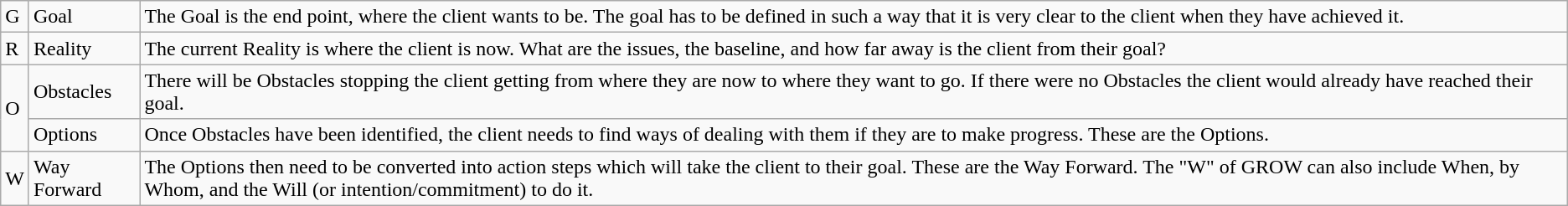<table class="wikitable">
<tr>
<td>G</td>
<td>Goal</td>
<td>The Goal is the end point, where the client wants to be. The goal has to be defined in such a way that it is very clear to the client when they have achieved it.</td>
</tr>
<tr>
<td>R</td>
<td>Reality</td>
<td>The current Reality is where the client is now. What are the issues, the baseline, and how far away is the client from their goal?</td>
</tr>
<tr>
<td rowspan="2">O</td>
<td>Obstacles</td>
<td>There will be Obstacles stopping the client getting from where they are now to where they want to go. If there were no Obstacles the client would already have reached their goal.</td>
</tr>
<tr>
<td>Options</td>
<td>Once Obstacles have been identified, the client needs to find ways of dealing with them if they are to make progress. These are the Options.</td>
</tr>
<tr>
<td>W</td>
<td>Way Forward</td>
<td>The Options then need to be converted into action steps which will take the client to their goal. These are the Way Forward. The "W" of GROW can also include When, by Whom, and the Will (or intention/commitment) to do it.</td>
</tr>
</table>
